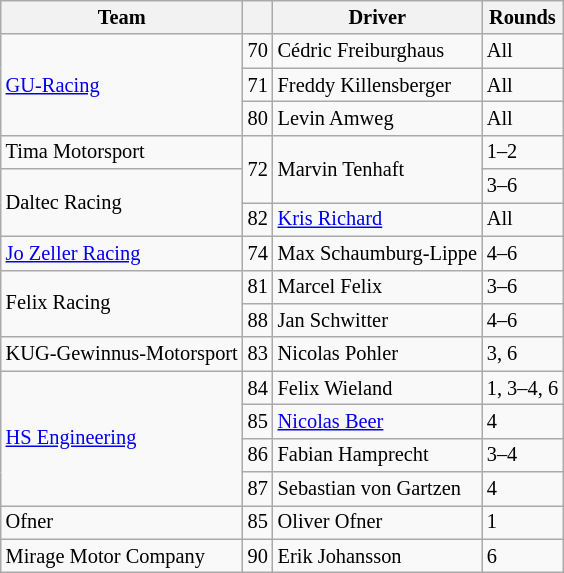<table class="wikitable" style="font-size: 85%;">
<tr>
<th>Team</th>
<th></th>
<th>Driver</th>
<th>Rounds</th>
</tr>
<tr>
<td rowspan=3> <a href='#'>GU-Racing</a></td>
<td>70</td>
<td> Cédric Freiburghaus</td>
<td>All</td>
</tr>
<tr>
<td>71</td>
<td> Freddy Killensberger</td>
<td>All</td>
</tr>
<tr>
<td>80</td>
<td> Levin Amweg</td>
<td>All</td>
</tr>
<tr>
<td> Tima Motorsport</td>
<td rowspan=2>72</td>
<td rowspan=2> Marvin Tenhaft</td>
<td>1–2</td>
</tr>
<tr>
<td rowspan=2> Daltec Racing</td>
<td>3–6</td>
</tr>
<tr>
<td>82</td>
<td> <a href='#'>Kris Richard</a></td>
<td>All</td>
</tr>
<tr>
<td> <a href='#'>Jo Zeller Racing</a></td>
<td>74</td>
<td> Max Schaumburg-Lippe</td>
<td>4–6</td>
</tr>
<tr>
<td rowspan=2> Felix Racing</td>
<td>81</td>
<td> Marcel Felix</td>
<td>3–6</td>
</tr>
<tr>
<td>88</td>
<td> Jan Schwitter</td>
<td>4–6</td>
</tr>
<tr>
<td> KUG-Gewinnus-Motorsport</td>
<td>83</td>
<td> Nicolas Pohler</td>
<td>3, 6</td>
</tr>
<tr>
<td rowspan=4> <a href='#'>HS Engineering</a></td>
<td>84</td>
<td> Felix Wieland</td>
<td>1, 3–4, 6</td>
</tr>
<tr>
<td>85</td>
<td> <a href='#'>Nicolas Beer</a></td>
<td>4</td>
</tr>
<tr>
<td>86</td>
<td> Fabian Hamprecht</td>
<td>3–4</td>
</tr>
<tr>
<td>87</td>
<td> Sebastian von Gartzen</td>
<td>4</td>
</tr>
<tr>
<td> Ofner</td>
<td>85</td>
<td> Oliver Ofner</td>
<td>1</td>
</tr>
<tr>
<td> Mirage Motor Company</td>
<td>90</td>
<td> Erik Johansson</td>
<td>6</td>
</tr>
</table>
